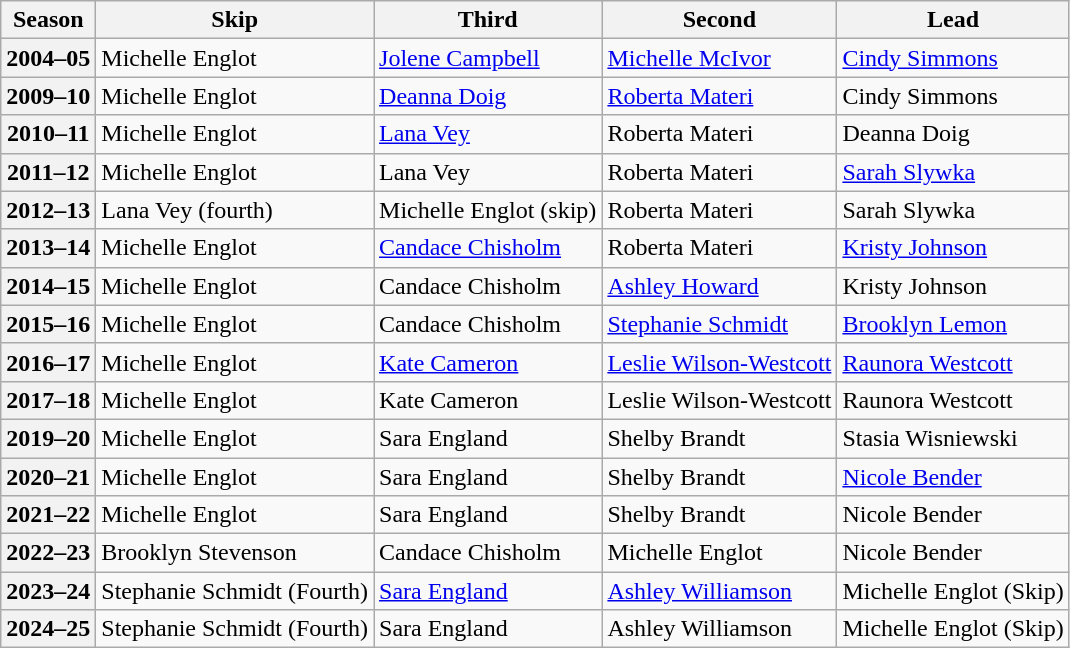<table class="wikitable">
<tr>
<th scope="col">Season</th>
<th scope="col">Skip</th>
<th scope="col">Third</th>
<th scope="col">Second</th>
<th scope="col">Lead</th>
</tr>
<tr>
<th scope="row">2004–05</th>
<td>Michelle Englot</td>
<td><a href='#'>Jolene Campbell</a></td>
<td><a href='#'>Michelle McIvor</a></td>
<td><a href='#'>Cindy Simmons</a></td>
</tr>
<tr>
<th scope="row">2009–10</th>
<td>Michelle Englot</td>
<td><a href='#'>Deanna Doig</a></td>
<td><a href='#'>Roberta Materi</a></td>
<td>Cindy Simmons</td>
</tr>
<tr>
<th scope="row">2010–11</th>
<td>Michelle Englot</td>
<td><a href='#'>Lana Vey</a></td>
<td>Roberta Materi</td>
<td>Deanna Doig</td>
</tr>
<tr>
<th scope="row">2011–12</th>
<td>Michelle Englot</td>
<td>Lana Vey</td>
<td>Roberta Materi</td>
<td><a href='#'>Sarah Slywka</a></td>
</tr>
<tr>
<th scope="row">2012–13</th>
<td>Lana Vey (fourth)</td>
<td>Michelle Englot (skip)</td>
<td>Roberta Materi</td>
<td>Sarah Slywka</td>
</tr>
<tr>
<th scope="row">2013–14</th>
<td>Michelle Englot</td>
<td><a href='#'>Candace Chisholm</a></td>
<td>Roberta Materi</td>
<td><a href='#'>Kristy Johnson</a></td>
</tr>
<tr>
<th scope="row">2014–15</th>
<td>Michelle Englot</td>
<td>Candace Chisholm</td>
<td><a href='#'>Ashley Howard</a></td>
<td>Kristy Johnson</td>
</tr>
<tr>
<th scope="row">2015–16</th>
<td>Michelle Englot</td>
<td>Candace Chisholm</td>
<td><a href='#'>Stephanie Schmidt</a></td>
<td><a href='#'>Brooklyn Lemon</a></td>
</tr>
<tr>
<th scope="row">2016–17</th>
<td>Michelle Englot</td>
<td><a href='#'>Kate Cameron</a></td>
<td><a href='#'>Leslie Wilson-Westcott</a></td>
<td><a href='#'>Raunora Westcott</a></td>
</tr>
<tr>
<th scope="row">2017–18</th>
<td>Michelle Englot</td>
<td>Kate Cameron</td>
<td>Leslie Wilson-Westcott</td>
<td>Raunora Westcott</td>
</tr>
<tr>
<th scope="row">2019–20</th>
<td>Michelle Englot</td>
<td>Sara England</td>
<td>Shelby Brandt</td>
<td>Stasia Wisniewski</td>
</tr>
<tr>
<th scope="row">2020–21</th>
<td>Michelle Englot</td>
<td>Sara England</td>
<td>Shelby Brandt</td>
<td><a href='#'>Nicole Bender</a></td>
</tr>
<tr>
<th scope="row">2021–22</th>
<td>Michelle Englot</td>
<td>Sara England</td>
<td>Shelby Brandt</td>
<td>Nicole Bender</td>
</tr>
<tr>
<th scope="row">2022–23</th>
<td>Brooklyn Stevenson</td>
<td>Candace Chisholm</td>
<td>Michelle Englot</td>
<td>Nicole Bender</td>
</tr>
<tr>
<th scope="row">2023–24</th>
<td>Stephanie Schmidt (Fourth)</td>
<td><a href='#'>Sara England</a></td>
<td><a href='#'>Ashley Williamson</a></td>
<td>Michelle Englot (Skip)</td>
</tr>
<tr>
<th scope="row">2024–25</th>
<td>Stephanie Schmidt (Fourth)</td>
<td>Sara England</td>
<td>Ashley Williamson</td>
<td>Michelle Englot (Skip)</td>
</tr>
</table>
